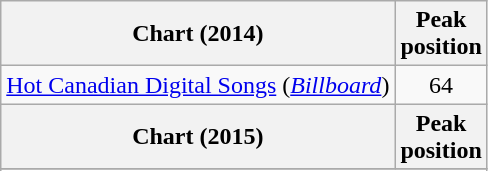<table class="wikitable">
<tr>
<th>Chart (2014)</th>
<th>Peak<br>position</th>
</tr>
<tr>
<td><a href='#'>Hot Canadian Digital Songs</a> (<a href='#'><em>Billboard</em></a>)</td>
<td align=center>64</td>
</tr>
<tr>
<th>Chart (2015)</th>
<th>Peak<br>position</th>
</tr>
<tr>
</tr>
<tr>
</tr>
<tr>
</tr>
<tr>
</tr>
</table>
